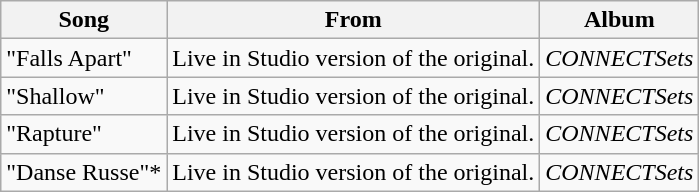<table class="wikitable">
<tr>
<th>Song</th>
<th>From</th>
<th>Album</th>
</tr>
<tr>
<td>"Falls Apart"</td>
<td>Live in Studio version of the original.</td>
<td><em>CONNECTSets</em></td>
</tr>
<tr>
<td>"Shallow"</td>
<td>Live in Studio version of the original.</td>
<td><em>CONNECTSets</em></td>
</tr>
<tr>
<td>"Rapture"</td>
<td>Live in Studio version of the original.</td>
<td><em>CONNECTSets</em></td>
</tr>
<tr>
<td>"Danse Russe"*</td>
<td>Live in Studio version of the original.</td>
<td><em>CONNECTSets</em></td>
</tr>
</table>
